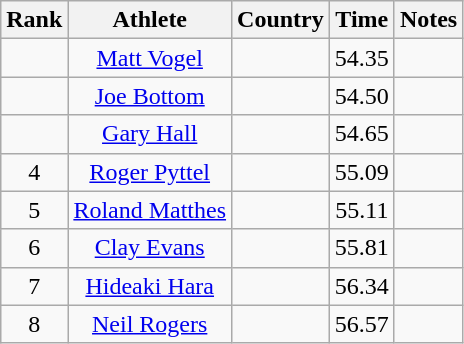<table class="wikitable sortable" style="text-align:center">
<tr>
<th>Rank</th>
<th>Athlete</th>
<th>Country</th>
<th>Time</th>
<th>Notes</th>
</tr>
<tr>
<td></td>
<td><a href='#'>Matt Vogel</a></td>
<td align=left></td>
<td>54.35</td>
<td><strong> </strong></td>
</tr>
<tr>
<td></td>
<td><a href='#'>Joe Bottom</a></td>
<td align=left></td>
<td>54.50</td>
<td><strong> </strong></td>
</tr>
<tr>
<td></td>
<td><a href='#'>Gary Hall</a></td>
<td align=left></td>
<td>54.65</td>
<td><strong> </strong></td>
</tr>
<tr>
<td>4</td>
<td><a href='#'>Roger Pyttel</a></td>
<td align=left></td>
<td>55.09</td>
<td><strong> </strong></td>
</tr>
<tr>
<td>5</td>
<td><a href='#'>Roland Matthes</a></td>
<td align=left></td>
<td>55.11</td>
<td><strong> </strong></td>
</tr>
<tr>
<td>6</td>
<td><a href='#'>Clay Evans</a></td>
<td align=left></td>
<td>55.81</td>
<td><strong> </strong></td>
</tr>
<tr>
<td>7</td>
<td><a href='#'>Hideaki Hara</a></td>
<td align=left></td>
<td>56.34</td>
<td><strong> </strong></td>
</tr>
<tr>
<td>8</td>
<td><a href='#'>Neil Rogers</a></td>
<td align=left></td>
<td>56.57</td>
<td><strong> </strong></td>
</tr>
</table>
